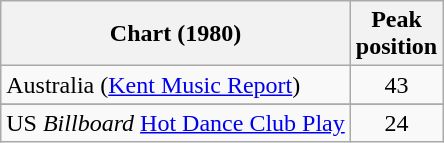<table class="wikitable sortable">
<tr>
<th>Chart (1980)</th>
<th>Peak<br>position</th>
</tr>
<tr>
<td>Australia (<a href='#'>Kent Music Report</a>)</td>
<td align="center">43</td>
</tr>
<tr>
</tr>
<tr>
<td>US <em>Billboard</em> <a href='#'>Hot Dance Club Play</a></td>
<td align="center">24</td>
</tr>
</table>
